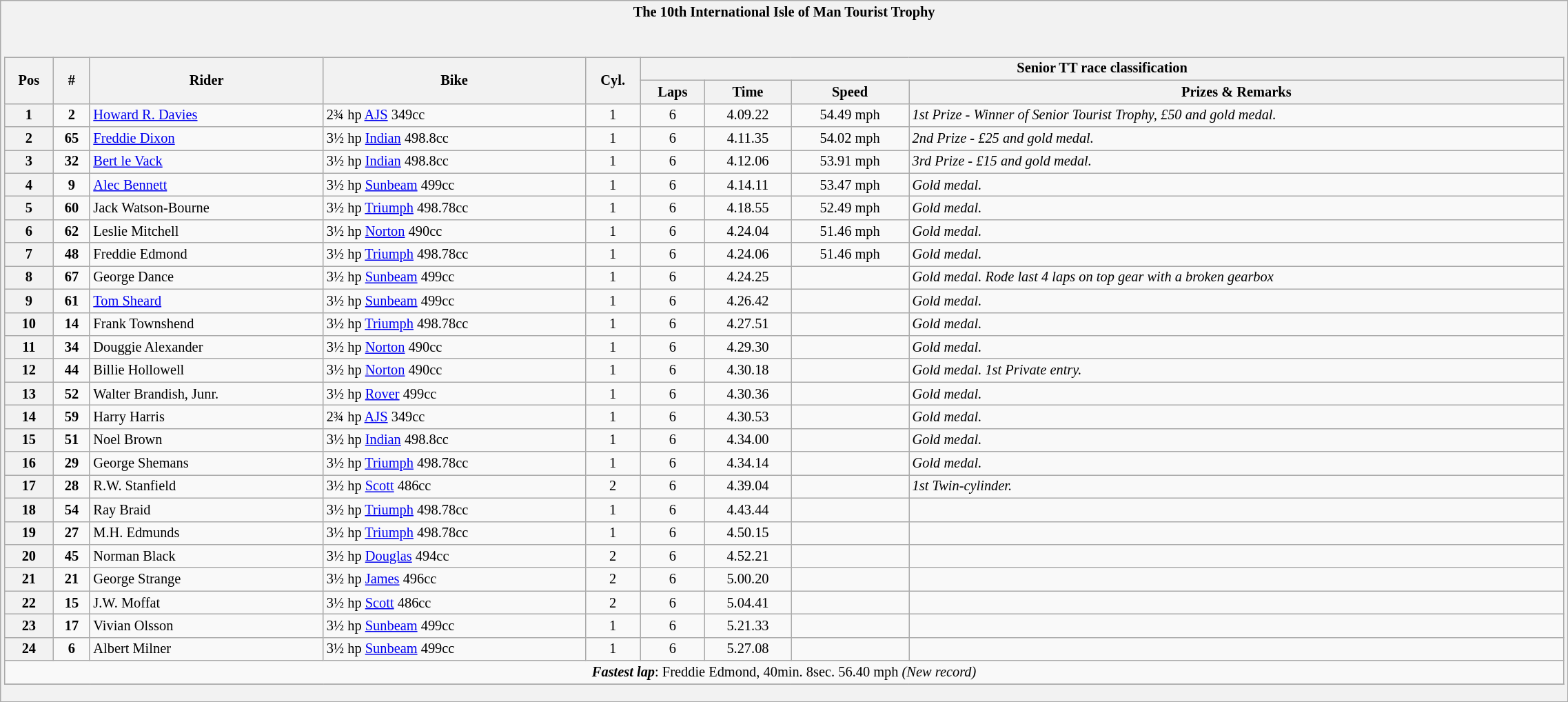<table class="wikitable" style="width:120%; font-size:85%;">
<tr>
<th style="border: 0;"> The 10th International Isle of Man Tourist Trophy</th>
</tr>
<tr>
<td style="background: #f2f2f2; border: 0; text-align: center;"><br><table class="wikitable" style="width:100%;">
<tr bgcolor="#efefef">
<th rowspan="2">Pos</th>
<th rowspan="2">#</th>
<th rowspan="2">Rider</th>
<th rowspan="2">Bike</th>
<th rowspan="2">Cyl.</th>
<th colspan="4">Senior TT race classification</th>
</tr>
<tr>
<th>Laps</th>
<th>Time</th>
<th>Speed</th>
<th>Prizes & Remarks</th>
</tr>
<tr>
<th align="center">1</th>
<td align="center"><strong>2</strong></td>
<td align="left"> <a href='#'>Howard R. Davies</a></td>
<td align="left">2¾ hp <a href='#'>AJS</a> 349cc</td>
<td align="center">1</td>
<td align="center">6</td>
<td>4.09.22</td>
<td>54.49 mph</td>
<td align="left"><em>1st Prize - Winner of Senior Tourist Trophy, £50 and gold medal.</em></td>
</tr>
<tr>
<th align="center">2</th>
<td align="center"><strong>65</strong></td>
<td align="left"> <a href='#'>Freddie Dixon</a></td>
<td align="left">3½ hp <a href='#'>Indian</a> 498.8cc</td>
<td align="center">1</td>
<td align="center">6</td>
<td>4.11.35</td>
<td>54.02 mph</td>
<td align="left"><em>2nd Prize - £25 and gold medal.</em></td>
</tr>
<tr>
<th align="center">3</th>
<td align="center"><strong>32</strong></td>
<td align="left"> <a href='#'>Bert le Vack</a></td>
<td align="left">3½ hp <a href='#'>Indian</a> 498.8cc</td>
<td align="center">1</td>
<td align="center">6</td>
<td>4.12.06</td>
<td>53.91 mph</td>
<td align="left"><em>3rd Prize - £15 and gold medal.</em></td>
</tr>
<tr>
<th align="center">4</th>
<td align="center"><strong>9</strong></td>
<td align="left"> <a href='#'>Alec Bennett</a></td>
<td align="left">3½ hp <a href='#'>Sunbeam</a> 499cc</td>
<td align="center">1</td>
<td align="center">6</td>
<td>4.14.11</td>
<td>53.47 mph</td>
<td align="left"><em>Gold medal.</em></td>
</tr>
<tr>
<th align="center">5</th>
<td align="center"><strong>60</strong></td>
<td align="left"> Jack Watson-Bourne</td>
<td align="left">3½ hp <a href='#'>Triumph</a> 498.78cc</td>
<td align="center">1</td>
<td align="center">6</td>
<td>4.18.55</td>
<td>52.49 mph</td>
<td align="left"><em>Gold medal.</em></td>
</tr>
<tr>
<th align="center">6</th>
<td align="center"><strong>62</strong></td>
<td align="left"> Leslie Mitchell</td>
<td align="left">3½ hp <a href='#'>Norton</a> 490cc</td>
<td align="center">1</td>
<td align="center">6</td>
<td>4.24.04</td>
<td>51.46 mph</td>
<td align="left"><em>Gold medal.</em></td>
</tr>
<tr>
<th align="center">7</th>
<td align="center"><strong>48</strong></td>
<td align="left"> Freddie Edmond</td>
<td align="left">3½ hp <a href='#'>Triumph</a> 498.78cc</td>
<td align="center">1</td>
<td align="center">6</td>
<td>4.24.06</td>
<td>51.46 mph</td>
<td align="left"><em>Gold medal.</em></td>
</tr>
<tr>
<th align="center">8</th>
<td align="center"><strong>67</strong></td>
<td align="left"> George Dance</td>
<td align="left">3½ hp <a href='#'>Sunbeam</a> 499cc</td>
<td align="center">1</td>
<td align="center">6</td>
<td>4.24.25</td>
<td></td>
<td align="left"><em>Gold medal. Rode last 4 laps on top gear with a broken gearbox</em></td>
</tr>
<tr>
<th align="center">9</th>
<td align="center"><strong>61</strong></td>
<td align="left"> <a href='#'>Tom Sheard</a></td>
<td align="left">3½ hp <a href='#'>Sunbeam</a> 499cc</td>
<td align="center">1</td>
<td align="center">6</td>
<td>4.26.42</td>
<td></td>
<td align="left"><em>Gold medal.</em></td>
</tr>
<tr>
<th align="center">10</th>
<td align="center"><strong>14</strong></td>
<td align="left"> Frank Townshend</td>
<td align="left">3½ hp <a href='#'>Triumph</a> 498.78cc</td>
<td align="center">1</td>
<td align="center">6</td>
<td>4.27.51</td>
<td></td>
<td align="left"><em>Gold medal.</em></td>
</tr>
<tr>
<th align="center">11</th>
<td align="center"><strong>34</strong></td>
<td align="left"> Douggie Alexander</td>
<td align="left">3½ hp <a href='#'>Norton</a> 490cc</td>
<td align="center">1</td>
<td align="center">6</td>
<td>4.29.30</td>
<td></td>
<td align="left"><em>Gold medal.</em></td>
</tr>
<tr>
<th align="center">12</th>
<td align="center"><strong>44</strong></td>
<td align="left"> Billie Hollowell</td>
<td align="left">3½ hp <a href='#'>Norton</a> 490cc</td>
<td align="center">1</td>
<td align="center">6</td>
<td>4.30.18</td>
<td></td>
<td align="left"><em>Gold medal. 1st Private entry.</em></td>
</tr>
<tr>
<th align="center">13</th>
<td align="center"><strong>52</strong></td>
<td align="left"> Walter Brandish, Junr.</td>
<td align="left">3½ hp <a href='#'>Rover</a> 499cc</td>
<td align="center">1</td>
<td align="center">6</td>
<td>4.30.36</td>
<td></td>
<td align="left"><em>Gold medal.</em></td>
</tr>
<tr>
<th align="center">14</th>
<td align="center"><strong>59</strong></td>
<td align="left"> Harry Harris</td>
<td align="left">2¾ hp <a href='#'>AJS</a> 349cc</td>
<td align="center">1</td>
<td align="center">6</td>
<td>4.30.53</td>
<td></td>
<td align="left"><em>Gold medal.</em></td>
</tr>
<tr>
<th align="center">15</th>
<td align="center"><strong>51</strong></td>
<td align="left"> Noel Brown</td>
<td align="left">3½ hp <a href='#'>Indian</a> 498.8cc</td>
<td align="center">1</td>
<td align="center">6</td>
<td>4.34.00</td>
<td></td>
<td align="left"><em>Gold medal.</em></td>
</tr>
<tr>
<th align="center">16</th>
<td align="center"><strong>29</strong></td>
<td align="left"> George Shemans</td>
<td align="left">3½ hp <a href='#'>Triumph</a> 498.78cc</td>
<td align="center">1</td>
<td align="center">6</td>
<td>4.34.14</td>
<td></td>
<td align="left"><em>Gold medal.</em></td>
</tr>
<tr>
<th align="center">17</th>
<td align="center"><strong>28</strong></td>
<td align="left"> R.W. Stanfield</td>
<td align="left">3½ hp <a href='#'>Scott</a> 486cc</td>
<td align="center">2</td>
<td align="center">6</td>
<td>4.39.04</td>
<td></td>
<td align="left"><em>1st Twin-cylinder.</em></td>
</tr>
<tr>
<th align="center">18</th>
<td align="center"><strong>54</strong></td>
<td align="left"> Ray Braid</td>
<td align="left">3½ hp <a href='#'>Triumph</a> 498.78cc</td>
<td align="center">1</td>
<td align="center">6</td>
<td>4.43.44</td>
<td></td>
<td align="left"></td>
</tr>
<tr>
<th align="center">19</th>
<td align="center"><strong>27</strong></td>
<td align="left"> M.H. Edmunds</td>
<td align="left">3½ hp <a href='#'>Triumph</a> 498.78cc</td>
<td align="center">1</td>
<td align="center">6</td>
<td>4.50.15</td>
<td></td>
<td align="left"></td>
</tr>
<tr>
<th align="center">20</th>
<td align="center"><strong>45</strong></td>
<td align="left"> Norman Black</td>
<td align="left">3½ hp <a href='#'>Douglas</a> 494cc</td>
<td align="center">2</td>
<td align="center">6</td>
<td>4.52.21</td>
<td></td>
<td align="left"></td>
</tr>
<tr>
<th align="center">21</th>
<td align="center"><strong>21</strong></td>
<td align="left"> George Strange</td>
<td align="left">3½ hp <a href='#'>James</a> 496cc</td>
<td align="center">2</td>
<td align="center">6</td>
<td>5.00.20</td>
<td></td>
<td align="left"></td>
</tr>
<tr>
<th align="center">22</th>
<td align="center"><strong>15</strong></td>
<td align="left"> J.W. Moffat</td>
<td align="left">3½ hp <a href='#'>Scott</a> 486cc</td>
<td align="center">2</td>
<td align="center">6</td>
<td>5.04.41</td>
<td></td>
<td align="left"></td>
</tr>
<tr>
<th align="center">23</th>
<td align="center"><strong>17</strong></td>
<td align="left"> Vivian Olsson</td>
<td align="left">3½ hp <a href='#'>Sunbeam</a> 499cc</td>
<td align="center">1</td>
<td align="center">6</td>
<td>5.21.33</td>
<td></td>
<td align="left"></td>
</tr>
<tr>
<th align="center">24</th>
<td align="center"><strong>6</strong></td>
<td align="left"> Albert Milner</td>
<td align="left">3½ hp <a href='#'>Sunbeam</a> 499cc</td>
<td align="center">1</td>
<td align="center">6</td>
<td>5.27.08</td>
<td></td>
<td align="left"></td>
</tr>
<tr>
<td colspan=14><strong><em>Fastest lap</em></strong>: Freddie Edmond, 40min. 8sec. 56.40 mph <em>(New record)</em></td>
</tr>
<tr>
</tr>
</table>
</td>
</tr>
</table>
